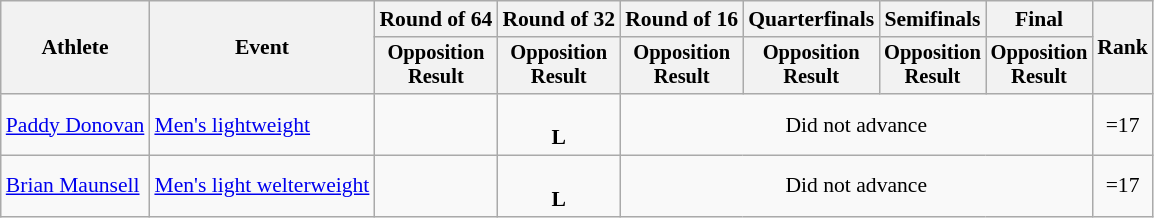<table class="wikitable" style="font-size:90%;text-align:center;">
<tr>
<th rowspan=2>Athlete</th>
<th rowspan=2>Event</th>
<th>Round of 64</th>
<th>Round of 32</th>
<th>Round of 16</th>
<th>Quarterfinals</th>
<th>Semifinals</th>
<th>Final</th>
<th rowspan=2>Rank</th>
</tr>
<tr style="font-size:95%">
<th>Opposition<br>Result</th>
<th>Opposition<br>Result</th>
<th>Opposition<br>Result</th>
<th>Opposition<br>Result</th>
<th>Opposition<br>Result</th>
<th>Opposition<br>Result</th>
</tr>
<tr>
<td align=left><a href='#'>Paddy Donovan</a></td>
<td align=left><a href='#'>Men's lightweight</a></td>
<td></td>
<td><br><strong>L</strong> </td>
<td colspan=4>Did not advance</td>
<td>=17</td>
</tr>
<tr>
<td align=left><a href='#'>Brian Maunsell</a></td>
<td align=left><a href='#'>Men's light welterweight</a></td>
<td></td>
<td><br><strong>L</strong> </td>
<td colspan=4>Did not advance</td>
<td>=17</td>
</tr>
</table>
